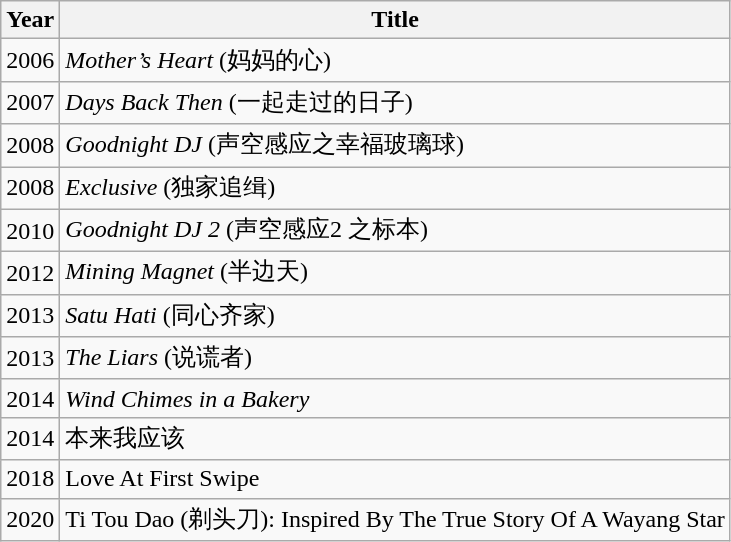<table class="wikitable">
<tr>
<th>Year</th>
<th>Title</th>
</tr>
<tr>
<td>2006</td>
<td><em>Mother’s Heart</em> (妈妈的心)</td>
</tr>
<tr>
<td>2007</td>
<td><em>Days Back Then</em> (一起走过的日子)</td>
</tr>
<tr>
<td>2008</td>
<td><em>Goodnight DJ</em> (声空感应之幸福玻璃球)</td>
</tr>
<tr>
<td>2008</td>
<td><em>Exclusive</em> (独家追缉)</td>
</tr>
<tr>
<td>2010</td>
<td><em>Goodnight DJ 2</em> (声空感应2 之标本)</td>
</tr>
<tr>
<td>2012</td>
<td><em>Mining Magnet</em> (半边天)</td>
</tr>
<tr>
<td>2013</td>
<td><em>Satu Hati</em> (同心齐家)</td>
</tr>
<tr>
<td>2013</td>
<td><em>The Liars</em> (说谎者)</td>
</tr>
<tr>
<td>2014</td>
<td><em>Wind Chimes in a Bakery</em></td>
</tr>
<tr>
<td>2014</td>
<td>本来我应该</td>
</tr>
<tr>
<td>2018</td>
<td>Love At First Swipe</td>
</tr>
<tr>
<td>2020</td>
<td>Ti Tou Dao (剃头刀): Inspired By The True Story Of A Wayang Star</td>
</tr>
</table>
